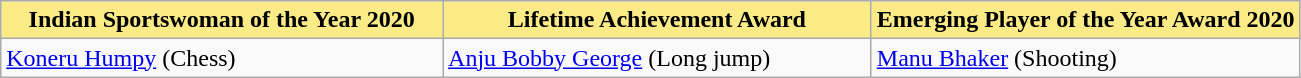<table class="wikitable" style="font-size:100%">
<tr>
<th style="background:#FAEB86;" width="34%">Indian Sportswoman of the Year 2020</th>
<th style="background:#FAEB86;" width="33%">Lifetime Achievement Award</th>
<th style="background:#FAEB86;" width="33%">Emerging Player of the Year Award 2020</th>
</tr>
<tr>
<td valign="top"><a href='#'>Koneru Humpy</a> (Chess)</td>
<td valign="top"><a href='#'>Anju Bobby George</a> (Long jump)</td>
<td valign="top"><a href='#'>Manu Bhaker</a> (Shooting)</td>
</tr>
</table>
